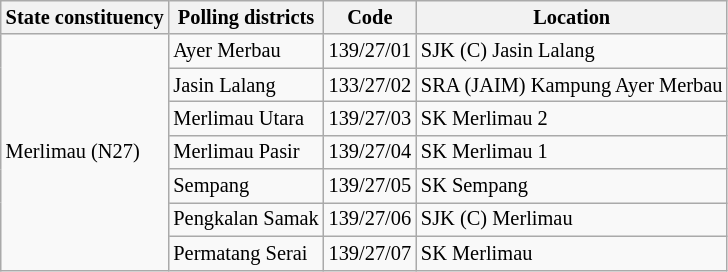<table class="wikitable sortable mw-collapsible" style="white-space:nowrap;font-size:85%">
<tr>
<th>State constituency</th>
<th>Polling districts</th>
<th>Code</th>
<th>Location</th>
</tr>
<tr>
<td rowspan="7">Merlimau (N27)</td>
<td>Ayer Merbau</td>
<td>139/27/01</td>
<td>SJK (C) Jasin Lalang</td>
</tr>
<tr>
<td>Jasin Lalang</td>
<td>133/27/02</td>
<td>SRA (JAIM) Kampung Ayer Merbau</td>
</tr>
<tr>
<td>Merlimau Utara</td>
<td>139/27/03</td>
<td>SK Merlimau 2</td>
</tr>
<tr>
<td>Merlimau Pasir</td>
<td>139/27/04</td>
<td>SK Merlimau 1</td>
</tr>
<tr>
<td>Sempang</td>
<td>139/27/05</td>
<td>SK Sempang</td>
</tr>
<tr>
<td>Pengkalan Samak</td>
<td>139/27/06</td>
<td>SJK (C) Merlimau</td>
</tr>
<tr>
<td>Permatang Serai</td>
<td>139/27/07</td>
<td>SK Merlimau</td>
</tr>
</table>
